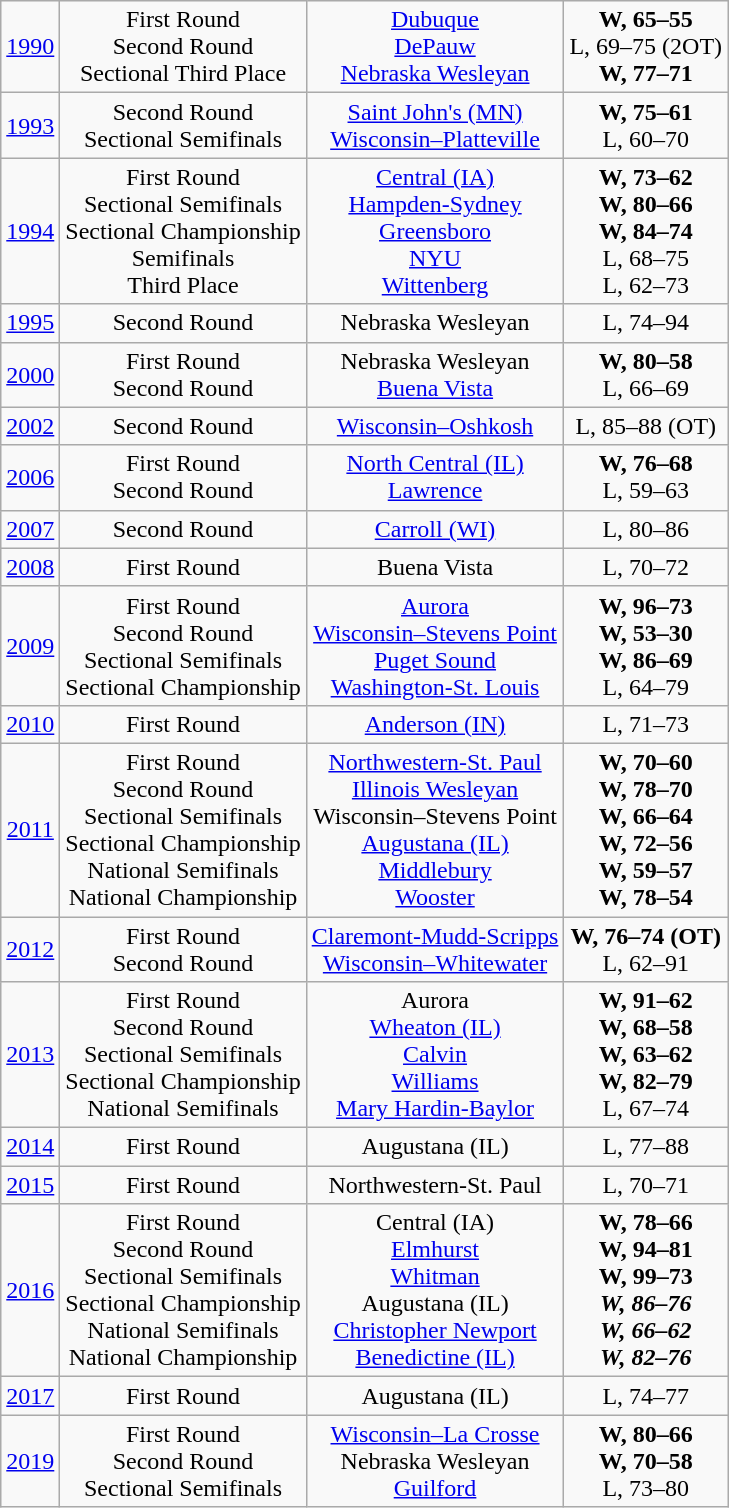<table class="wikitable">
<tr align="center">
<td><a href='#'>1990</a></td>
<td>First Round<br>Second Round<br>Sectional Third Place</td>
<td><a href='#'>Dubuque</a><br><a href='#'>DePauw</a><br><a href='#'>Nebraska Wesleyan</a></td>
<td><strong>W, 65–55</strong><br>L, 69–75 (2OT)<br><strong>W, 77–71</strong></td>
</tr>
<tr align="center">
<td><a href='#'>1993</a></td>
<td>Second Round<br>Sectional Semifinals</td>
<td><a href='#'>Saint John's (MN)</a><br><a href='#'>Wisconsin–Platteville</a></td>
<td><strong>W, 75–61</strong><br>L, 60–70</td>
</tr>
<tr align="center">
<td><a href='#'>1994</a></td>
<td>First Round<br>Sectional Semifinals<br>Sectional Championship<br>Semifinals<br>Third Place</td>
<td><a href='#'>Central (IA)</a><br><a href='#'>Hampden-Sydney</a><br><a href='#'>Greensboro</a><br><a href='#'>NYU</a><br><a href='#'>Wittenberg</a></td>
<td><strong>W, 73–62</strong><br><strong>W, 80–66</strong><br><strong>W, 84–74</strong><br>L, 68–75<br>L, 62–73</td>
</tr>
<tr align="center">
<td><a href='#'>1995</a></td>
<td>Second Round</td>
<td>Nebraska Wesleyan</td>
<td>L, 74–94</td>
</tr>
<tr align="center">
<td><a href='#'>2000</a></td>
<td>First Round<br>Second Round</td>
<td>Nebraska Wesleyan<br><a href='#'>Buena Vista</a></td>
<td><strong>W, 80–58</strong><br>L, 66–69</td>
</tr>
<tr align="center">
<td><a href='#'>2002</a></td>
<td>Second Round</td>
<td><a href='#'>Wisconsin–Oshkosh</a></td>
<td>L, 85–88 (OT)</td>
</tr>
<tr align="center">
<td><a href='#'>2006</a></td>
<td>First Round<br>Second Round</td>
<td><a href='#'>North Central (IL)</a><br><a href='#'>Lawrence</a></td>
<td><strong>W, 76–68</strong><br>L, 59–63</td>
</tr>
<tr align="center">
<td><a href='#'>2007</a></td>
<td>Second Round</td>
<td><a href='#'>Carroll (WI)</a></td>
<td>L, 80–86</td>
</tr>
<tr align="center">
<td><a href='#'>2008</a></td>
<td>First Round</td>
<td>Buena Vista</td>
<td>L, 70–72</td>
</tr>
<tr align="center">
<td><a href='#'>2009</a></td>
<td>First Round<br>Second Round<br>Sectional Semifinals<br>Sectional Championship</td>
<td><a href='#'>Aurora</a><br><a href='#'>Wisconsin–Stevens Point</a><br><a href='#'>Puget Sound</a><br><a href='#'>Washington-St. Louis</a></td>
<td><strong>W, 96–73</strong><br><strong>W, 53–30</strong><br><strong>W, 86–69</strong><br>L, 64–79</td>
</tr>
<tr align="center">
<td><a href='#'>2010</a></td>
<td>First Round</td>
<td><a href='#'>Anderson (IN)</a></td>
<td>L, 71–73</td>
</tr>
<tr align="center">
<td><a href='#'>2011</a></td>
<td>First Round<br>Second Round<br>Sectional Semifinals<br>Sectional Championship<br>National Semifinals<br>National Championship</td>
<td><a href='#'>Northwestern-St. Paul</a><br><a href='#'>Illinois Wesleyan</a><br>Wisconsin–Stevens Point<br><a href='#'>Augustana (IL)</a><br><a href='#'>Middlebury</a><br><a href='#'>Wooster</a></td>
<td><strong>W, 70–60</strong><br><strong>W, 78–70</strong><br><strong>W, 66–64</strong><br><strong>W, 72–56</strong><br><strong>W, 59–57</strong><br><strong>W, 78–54</strong></td>
</tr>
<tr align="center">
<td><a href='#'>2012</a></td>
<td>First Round<br>Second Round</td>
<td><a href='#'>Claremont-Mudd-Scripps</a><br><a href='#'>Wisconsin–Whitewater</a></td>
<td><strong>W, 76–74 (OT)</strong><br>L, 62–91</td>
</tr>
<tr align="center">
<td><a href='#'>2013</a></td>
<td>First Round<br>Second Round<br>Sectional Semifinals<br>Sectional Championship<br>National Semifinals</td>
<td>Aurora<br><a href='#'>Wheaton (IL)</a><br><a href='#'>Calvin</a><br><a href='#'>Williams</a><br><a href='#'>Mary Hardin-Baylor</a></td>
<td><strong>W, 91–62</strong><br><strong>W, 68–58</strong><br><strong>W, 63–62</strong><br><strong>W, 82–79</strong><br>L, 67–74</td>
</tr>
<tr align="center">
<td><a href='#'>2014</a></td>
<td>First Round</td>
<td>Augustana (IL)</td>
<td>L, 77–88</td>
</tr>
<tr align="center">
<td><a href='#'>2015</a></td>
<td>First Round</td>
<td>Northwestern-St. Paul</td>
<td>L, 70–71</td>
</tr>
<tr align="center">
<td><a href='#'>2016</a></td>
<td>First Round<br>Second Round<br>Sectional Semifinals<br>Sectional Championship<br>National Semifinals<br>National Championship</td>
<td>Central (IA)<br><a href='#'>Elmhurst</a><br><a href='#'>Whitman</a><br>Augustana (IL)<br><a href='#'>Christopher Newport</a><br><a href='#'>Benedictine (IL)</a></td>
<td><strong>W, 78–66</strong><br><strong>W, 94–81</strong><br><strong>W, 99–73<br><em>W, 86–76</strong><br><strong>W, 66–62</strong><br><strong>W, 82–76</strong></td>
</tr>
<tr align="center">
<td><a href='#'>2017</a></td>
<td>First Round</td>
<td>Augustana (IL)</td>
<td>L, 74–77</td>
</tr>
<tr align="center">
<td><a href='#'>2019</a></td>
<td>First Round<br>Second Round<br>Sectional Semifinals</td>
<td><a href='#'>Wisconsin–La Crosse</a><br>Nebraska Wesleyan<br><a href='#'>Guilford</a></td>
<td><strong>W, 80–66</strong><br><strong>W, 70–58</strong><br>L, 73–80</td>
</tr>
</table>
